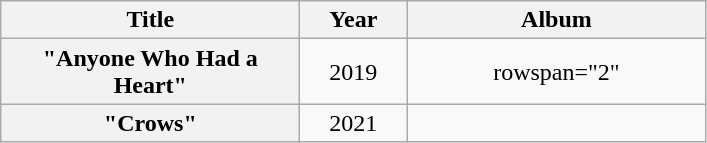<table class="wikitable plainrowheaders" style="text-align:center;" border="1">
<tr>
<th scope="col" style="width:12em;">Title</th>
<th scope="col" style="width:4em;">Year</th>
<th scope="col" style="width:12em;">Album</th>
</tr>
<tr>
<th scope="row">"Anyone Who Had a Heart" </th>
<td>2019</td>
<td>rowspan="2" </td>
</tr>
<tr>
<th scope="row">"Crows"</th>
<td>2021</td>
</tr>
</table>
